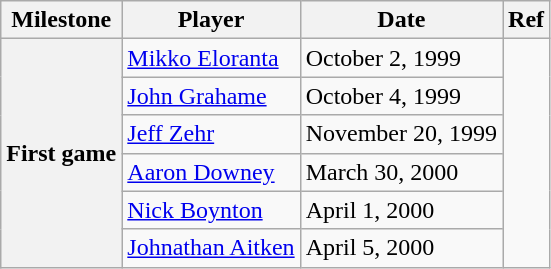<table class="wikitable">
<tr>
<th scope="col">Milestone</th>
<th scope="col">Player</th>
<th scope="col">Date</th>
<th scope="col">Ref</th>
</tr>
<tr>
<th rowspan=6>First game</th>
<td><a href='#'>Mikko Eloranta</a></td>
<td>October 2, 1999</td>
<td rowspan=6></td>
</tr>
<tr>
<td><a href='#'>John Grahame</a></td>
<td>October 4, 1999</td>
</tr>
<tr>
<td><a href='#'>Jeff Zehr</a></td>
<td>November 20, 1999</td>
</tr>
<tr>
<td><a href='#'>Aaron Downey</a></td>
<td>March 30, 2000</td>
</tr>
<tr>
<td><a href='#'>Nick Boynton</a></td>
<td>April 1, 2000</td>
</tr>
<tr>
<td><a href='#'>Johnathan Aitken</a></td>
<td>April 5, 2000</td>
</tr>
</table>
